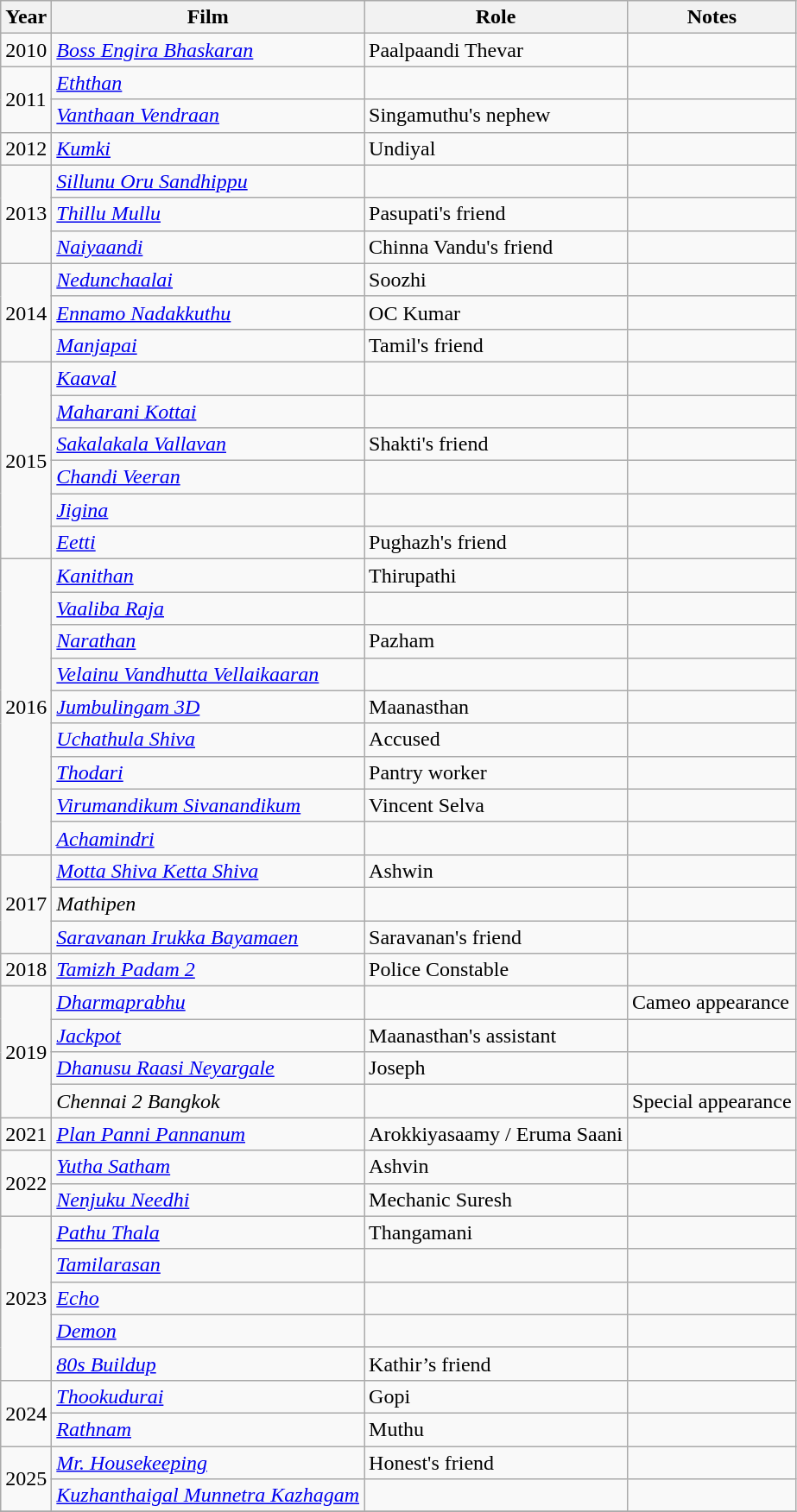<table class="wikitable sortable">
<tr>
<th>Year</th>
<th>Film</th>
<th>Role</th>
<th>Notes</th>
</tr>
<tr>
<td>2010</td>
<td><em><a href='#'>Boss Engira Bhaskaran</a></em></td>
<td>Paalpaandi Thevar</td>
<td></td>
</tr>
<tr>
<td rowspan="2">2011</td>
<td><em><a href='#'>Eththan</a></em></td>
<td></td>
<td></td>
</tr>
<tr>
<td><em><a href='#'>Vanthaan Vendraan</a></em></td>
<td>Singamuthu's nephew</td>
<td></td>
</tr>
<tr>
<td>2012</td>
<td><em><a href='#'>Kumki</a></em></td>
<td>Undiyal</td>
<td></td>
</tr>
<tr>
<td rowspan="3">2013</td>
<td><em><a href='#'>Sillunu Oru Sandhippu</a></em></td>
<td></td>
<td></td>
</tr>
<tr>
<td><em><a href='#'>Thillu Mullu</a></em></td>
<td>Pasupati's friend</td>
<td></td>
</tr>
<tr>
<td><em><a href='#'>Naiyaandi</a></em></td>
<td>Chinna Vandu's friend</td>
<td></td>
</tr>
<tr>
<td rowspan="3">2014</td>
<td><em><a href='#'>Nedunchaalai</a></em></td>
<td>Soozhi</td>
<td></td>
</tr>
<tr>
<td><em><a href='#'>Ennamo Nadakkuthu</a></em></td>
<td>OC Kumar</td>
<td></td>
</tr>
<tr>
<td><em><a href='#'>Manjapai</a></em></td>
<td>Tamil's friend</td>
<td></td>
</tr>
<tr>
<td rowspan="6">2015</td>
<td><em><a href='#'>Kaaval</a></em></td>
<td></td>
<td></td>
</tr>
<tr>
<td><em><a href='#'>Maharani Kottai</a></em></td>
<td></td>
<td></td>
</tr>
<tr>
<td><em><a href='#'>Sakalakala Vallavan</a></em></td>
<td>Shakti's friend</td>
<td></td>
</tr>
<tr>
<td><em><a href='#'>Chandi Veeran</a></em></td>
<td></td>
<td></td>
</tr>
<tr>
<td><em><a href='#'>Jigina</a></em></td>
<td></td>
<td></td>
</tr>
<tr>
<td><em><a href='#'>Eetti</a></em></td>
<td>Pughazh's friend</td>
<td></td>
</tr>
<tr>
<td rowspan="9">2016</td>
<td><em><a href='#'>Kanithan</a></em></td>
<td>Thirupathi</td>
<td></td>
</tr>
<tr>
<td><em><a href='#'>Vaaliba Raja</a></em></td>
<td></td>
<td></td>
</tr>
<tr>
<td><em><a href='#'>Narathan</a></em></td>
<td>Pazham</td>
<td></td>
</tr>
<tr>
<td><em><a href='#'>Velainu Vandhutta Vellaikaaran</a></em></td>
<td></td>
<td></td>
</tr>
<tr>
<td><em><a href='#'>Jumbulingam 3D</a></em></td>
<td>Maanasthan</td>
<td></td>
</tr>
<tr>
<td><em><a href='#'>Uchathula Shiva</a></em></td>
<td>Accused</td>
<td></td>
</tr>
<tr>
<td><em><a href='#'>Thodari</a></em></td>
<td>Pantry worker</td>
<td></td>
</tr>
<tr>
<td><em><a href='#'>Virumandikum Sivanandikum</a></em></td>
<td>Vincent Selva</td>
<td></td>
</tr>
<tr>
<td><em><a href='#'>Achamindri</a></em></td>
<td></td>
<td></td>
</tr>
<tr>
<td rowspan="3">2017</td>
<td><em><a href='#'>Motta Shiva Ketta Shiva</a></em></td>
<td>Ashwin</td>
<td></td>
</tr>
<tr>
<td><em>Mathipen</em></td>
<td></td>
<td></td>
</tr>
<tr>
<td><em><a href='#'>Saravanan Irukka Bayamaen</a></em></td>
<td>Saravanan's friend</td>
<td></td>
</tr>
<tr>
<td>2018</td>
<td><em><a href='#'>Tamizh Padam 2</a></em></td>
<td>Police Constable</td>
<td></td>
</tr>
<tr>
<td rowspan="4">2019</td>
<td><em><a href='#'>Dharmaprabhu</a></em></td>
<td></td>
<td>Cameo appearance</td>
</tr>
<tr>
<td><em><a href='#'>Jackpot</a></em></td>
<td>Maanasthan's assistant</td>
<td></td>
</tr>
<tr>
<td><em><a href='#'>Dhanusu Raasi Neyargale</a></em></td>
<td>Joseph</td>
<td></td>
</tr>
<tr>
<td><em>Chennai 2 Bangkok</em></td>
<td></td>
<td>Special appearance</td>
</tr>
<tr>
<td>2021</td>
<td><em><a href='#'>Plan Panni Pannanum</a></em></td>
<td>Arokkiyasaamy / Eruma Saani</td>
<td></td>
</tr>
<tr>
<td rowspan="2">2022</td>
<td><em><a href='#'>Yutha Satham</a></em></td>
<td>Ashvin</td>
<td></td>
</tr>
<tr>
<td><em><a href='#'>Nenjuku Needhi</a></em></td>
<td>Mechanic Suresh</td>
<td></td>
</tr>
<tr>
<td rowspan="5">2023</td>
<td><em><a href='#'>Pathu Thala</a></em></td>
<td>Thangamani</td>
<td></td>
</tr>
<tr>
<td><em><a href='#'>Tamilarasan</a></em></td>
<td></td>
<td></td>
</tr>
<tr>
<td><em><a href='#'>Echo</a></em></td>
<td></td>
<td></td>
</tr>
<tr>
<td><em><a href='#'>Demon</a></em></td>
<td></td>
<td></td>
</tr>
<tr>
<td><em><a href='#'>80s Buildup</a></em></td>
<td>Kathir’s friend</td>
<td></td>
</tr>
<tr>
<td rowspan="2">2024</td>
<td><em><a href='#'>Thookudurai</a></em></td>
<td>Gopi</td>
<td></td>
</tr>
<tr>
<td><em><a href='#'>Rathnam</a></em></td>
<td>Muthu</td>
<td></td>
</tr>
<tr>
<td rowspan="2">2025</td>
<td><em><a href='#'>Mr. Housekeeping</a></em></td>
<td>Honest's friend</td>
<td></td>
</tr>
<tr>
<td><em><a href='#'>Kuzhanthaigal Munnetra Kazhagam</a></em></td>
<td></td>
<td></td>
</tr>
<tr>
</tr>
</table>
